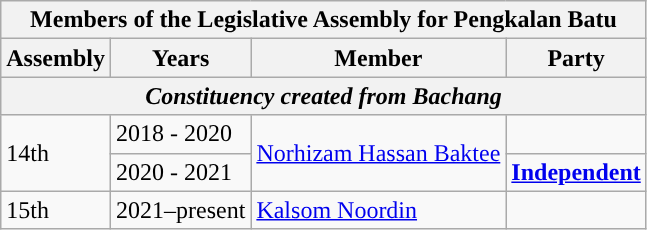<table class=wikitable>
<tr>
<th colspan="4">Members of the Legislative Assembly for Pengkalan Batu</th>
</tr>
<tr>
<th>Assembly</th>
<th>Years</th>
<th>Member</th>
<th>Party</th>
</tr>
<tr>
<th colspan="4"><em>Constituency created from Bachang</em></th>
</tr>
<tr>
<td rowspan="2">14th</td>
<td>2018 - 2020</td>
<td rowspan="2"><a href='#'>Norhizam Hassan Baktee</a></td>
<td></td>
</tr>
<tr>
<td>2020 - 2021</td>
<td><strong><a href='#'>Independent</a></strong></td>
</tr>
<tr>
<td>15th</td>
<td>2021–present</td>
<td><a href='#'>Kalsom Noordin</a></td>
<td></td>
</tr>
</table>
